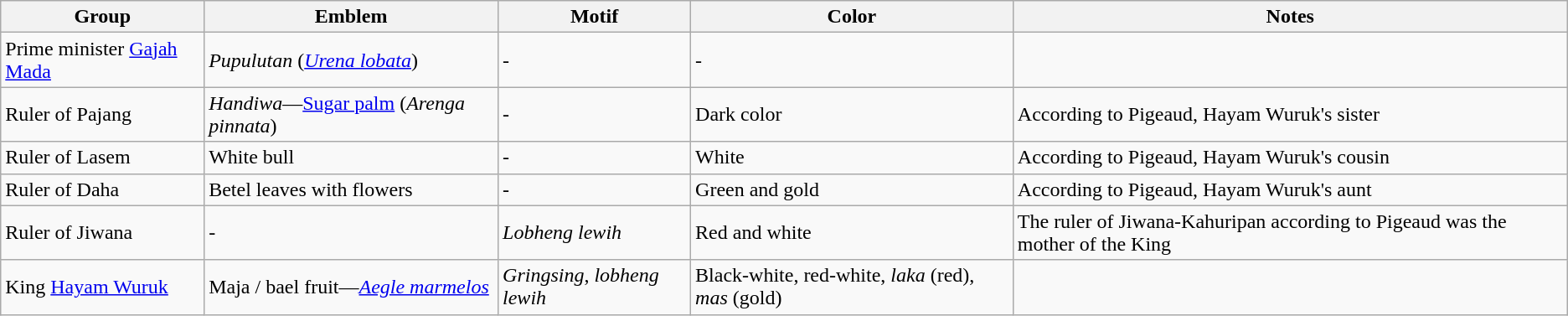<table class="wikitable">
<tr>
<th>Group</th>
<th>Emblem</th>
<th>Motif</th>
<th>Color</th>
<th>Notes</th>
</tr>
<tr>
<td>Prime minister <a href='#'>Gajah Mada</a></td>
<td><em>Pupulutan</em> (<em><a href='#'>Urena lobata</a></em>)</td>
<td>-</td>
<td>-</td>
<td></td>
</tr>
<tr>
<td>Ruler of Pajang</td>
<td><em>Handiwa</em>—<a href='#'>Sugar palm</a> (<em>Arenga pinnata</em>)</td>
<td>-</td>
<td>Dark color</td>
<td>According to Pigeaud, Hayam Wuruk's sister</td>
</tr>
<tr>
<td>Ruler of Lasem</td>
<td>White bull</td>
<td>-</td>
<td>White</td>
<td>According to Pigeaud, Hayam Wuruk's cousin</td>
</tr>
<tr>
<td>Ruler of Daha</td>
<td>Betel leaves with flowers</td>
<td>-</td>
<td>Green and gold</td>
<td>According to Pigeaud, Hayam Wuruk's aunt</td>
</tr>
<tr>
<td>Ruler of Jiwana</td>
<td>-</td>
<td><em>Lobheng lewih</em></td>
<td>Red and white</td>
<td>The ruler of Jiwana-Kahuripan according to Pigeaud was the mother of the King</td>
</tr>
<tr>
<td>King <a href='#'>Hayam Wuruk</a></td>
<td>Maja / bael fruit—<em><a href='#'>Aegle marmelos</a></em></td>
<td><em>Gringsing</em>, <em>lobheng lewih</em></td>
<td>Black-white, red-white, <em>laka</em> (red), <em>mas</em> (gold)</td>
<td></td>
</tr>
</table>
